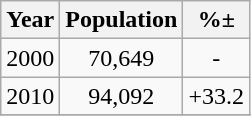<table style="float:left; margin-right:15px; text-align:center;" class="wikitable">
<tr>
<th>Year</th>
<th>Population</th>
<th>%±</th>
</tr>
<tr>
<td>2000</td>
<td>70,649</td>
<td>-</td>
</tr>
<tr>
<td>2010</td>
<td>94,092</td>
<td>+33.2</td>
</tr>
<tr>
</tr>
</table>
